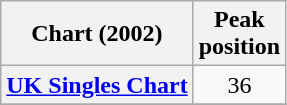<table class="wikitable plainrowheaders" style="text-align:center">
<tr>
<th scope="col">Chart (2002)</th>
<th scope="col">Peak<br>position</th>
</tr>
<tr>
<th scope="row"><a href='#'>UK Singles Chart</a></th>
<td>36</td>
</tr>
<tr>
</tr>
</table>
